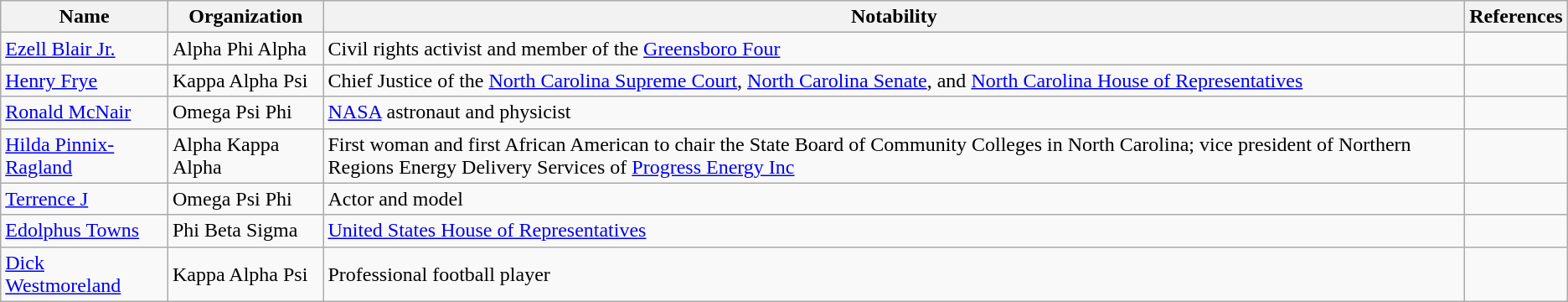<table class="wikitable sortable">
<tr>
<th>Name</th>
<th>Organization</th>
<th>Notability</th>
<th>References</th>
</tr>
<tr>
<td><a href='#'>Ezell Blair Jr.</a></td>
<td>Alpha Phi Alpha</td>
<td>Civil rights activist and member of the <a href='#'>Greensboro Four</a></td>
<td></td>
</tr>
<tr>
<td><a href='#'>Henry Frye</a></td>
<td>Kappa Alpha Psi</td>
<td>Chief Justice of the <a href='#'>North Carolina Supreme Court</a>,  <a href='#'>North Carolina Senate</a>, and <a href='#'>North Carolina House of Representatives</a></td>
<td></td>
</tr>
<tr>
<td><a href='#'>Ronald McNair</a></td>
<td>Omega Psi Phi</td>
<td><a href='#'>NASA</a> astronaut and physicist</td>
<td></td>
</tr>
<tr>
<td><a href='#'>Hilda Pinnix-Ragland</a></td>
<td>Alpha Kappa Alpha</td>
<td>First woman and first African American to chair the State Board of Community Colleges in North Carolina; vice president of Northern Regions Energy Delivery Services of <a href='#'>Progress Energy Inc</a></td>
<td></td>
</tr>
<tr>
<td><a href='#'>Terrence J</a></td>
<td>Omega Psi Phi</td>
<td>Actor and model</td>
<td></td>
</tr>
<tr>
<td><a href='#'>Edolphus Towns</a></td>
<td>Phi Beta Sigma</td>
<td><a href='#'>United States House of Representatives</a></td>
<td></td>
</tr>
<tr>
<td><a href='#'>Dick Westmoreland</a></td>
<td>Kappa Alpha Psi</td>
<td>Professional football player</td>
<td></td>
</tr>
</table>
